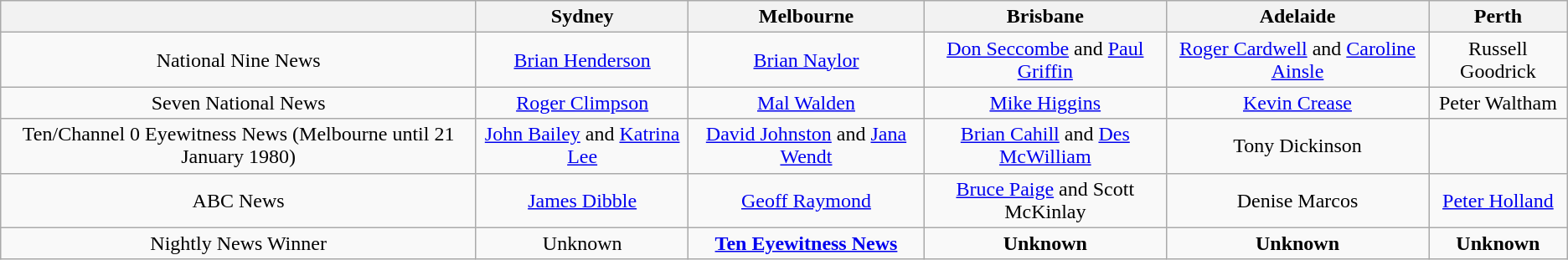<table class="wikitable">
<tr>
<th></th>
<th>Sydney</th>
<th>Melbourne</th>
<th>Brisbane</th>
<th>Adelaide</th>
<th>Perth</th>
</tr>
<tr style="text-align:center">
<td>National Nine News</td>
<td><a href='#'>Brian Henderson</a></td>
<td><a href='#'>Brian Naylor</a></td>
<td><a href='#'>Don Seccombe</a> and <a href='#'>Paul Griffin</a></td>
<td><a href='#'>Roger Cardwell</a> and <a href='#'>Caroline Ainsle</a></td>
<td>Russell Goodrick</td>
</tr>
<tr style="text-align:center">
<td>Seven National News</td>
<td><a href='#'>Roger Climpson</a></td>
<td><a href='#'>Mal Walden</a></td>
<td><a href='#'>Mike Higgins</a></td>
<td><a href='#'>Kevin Crease</a></td>
<td>Peter Waltham</td>
</tr>
<tr style="text-align:center">
<td>Ten/Channel 0 Eyewitness News (Melbourne until 21 January 1980)</td>
<td><a href='#'>John Bailey</a> and <a href='#'>Katrina Lee</a></td>
<td><a href='#'>David Johnston</a> and <a href='#'>Jana Wendt</a></td>
<td><a href='#'>Brian Cahill</a> and <a href='#'>Des McWilliam</a></td>
<td>Tony Dickinson</td>
<td></td>
</tr>
<tr style="text-align:center">
<td>ABC News</td>
<td><a href='#'>James Dibble</a></td>
<td><a href='#'>Geoff Raymond</a></td>
<td><a href='#'>Bruce Paige</a> and Scott McKinlay</td>
<td>Denise Marcos</td>
<td><a href='#'>Peter Holland</a></td>
</tr>
<tr style="text-align:center">
<td>Nightly News Winner</td>
<td>Unknown</td>
<td><strong><a href='#'>Ten Eyewitness News</a></strong></td>
<td><strong>Unknown</strong></td>
<td><strong>Unknown</strong></td>
<td><strong>Unknown</strong></td>
</tr>
</table>
